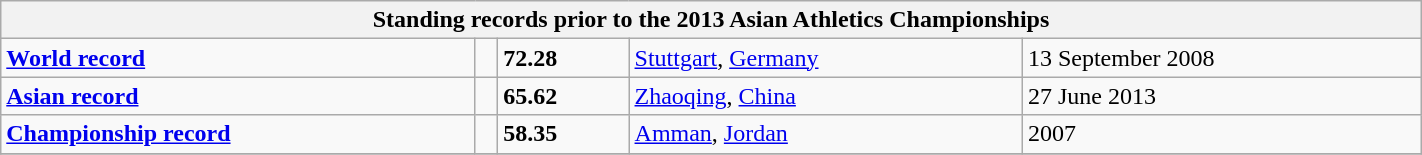<table class="wikitable" width=75%>
<tr>
<th colspan="5">Standing records prior to the 2013 Asian Athletics Championships</th>
</tr>
<tr>
<td><strong><a href='#'>World record</a></strong></td>
<td></td>
<td><strong>72.28</strong></td>
<td><a href='#'>Stuttgart</a>, <a href='#'>Germany</a></td>
<td>13 September 2008</td>
</tr>
<tr>
<td><strong><a href='#'>Asian record</a></strong></td>
<td></td>
<td><strong>65.62</strong></td>
<td><a href='#'>Zhaoqing</a>, <a href='#'>China</a></td>
<td>27 June 2013</td>
</tr>
<tr>
<td><strong><a href='#'>Championship record</a></strong></td>
<td></td>
<td><strong>58.35</strong></td>
<td><a href='#'>Amman</a>, <a href='#'>Jordan</a></td>
<td>2007</td>
</tr>
<tr>
</tr>
</table>
